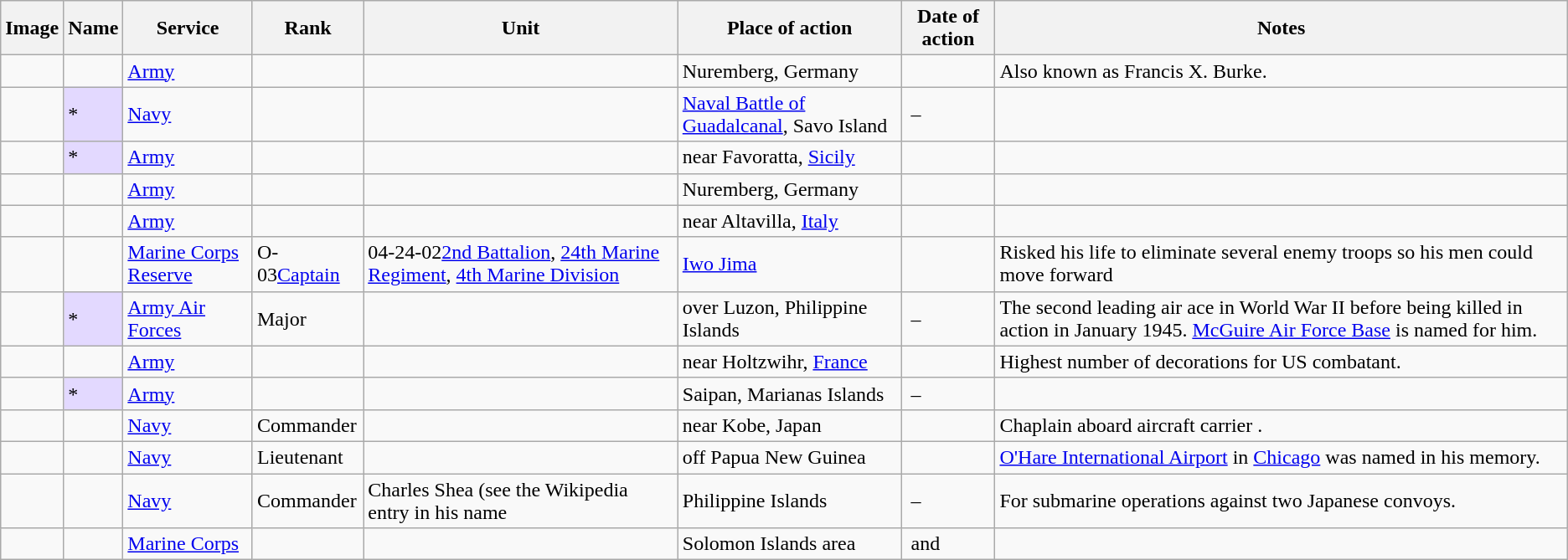<table class="wikitable sortable">
<tr>
<th class="unsortable">Image</th>
<th>Name</th>
<th>Service</th>
<th>Rank</th>
<th>Unit</th>
<th>Place of action</th>
<th>Date of action</th>
<th class="unsortable">Notes</th>
</tr>
<tr>
<td></td>
<td></td>
<td><a href='#'>Army</a></td>
<td></td>
<td></td>
<td>Nuremberg, Germany</td>
<td></td>
<td>Also known as Francis X. Burke.</td>
</tr>
<tr>
<td></td>
<td style="background:#e3d9ff;">*</td>
<td><a href='#'>Navy</a></td>
<td></td>
<td></td>
<td><a href='#'>Naval Battle of Guadalcanal</a>, Savo Island</td>
<td> – </td>
<td></td>
</tr>
<tr>
<td></td>
<td style="background:#e3d9ff;">* </td>
<td><a href='#'>Army</a></td>
<td></td>
<td></td>
<td>near Favoratta, <a href='#'>Sicily</a></td>
<td></td>
<td></td>
</tr>
<tr>
<td></td>
<td></td>
<td><a href='#'>Army</a></td>
<td></td>
<td></td>
<td>Nuremberg, Germany</td>
<td></td>
<td></td>
</tr>
<tr>
<td></td>
<td></td>
<td><a href='#'>Army</a></td>
<td></td>
<td></td>
<td>near Altavilla, <a href='#'>Italy</a></td>
<td></td>
<td></td>
</tr>
<tr>
<td></td>
<td></td>
<td><a href='#'>Marine Corps Reserve</a></td>
<td><span>O-03</span><a href='#'>Captain</a></td>
<td><span>04-24-02</span><a href='#'>2nd Battalion</a>, <a href='#'>24th Marine Regiment</a>, <a href='#'>4th Marine Division</a></td>
<td><a href='#'>Iwo Jima</a></td>
<td></td>
<td>Risked his life to eliminate several enemy troops so his men could move forward</td>
</tr>
<tr>
<td></td>
<td style="background:#e3d9ff;">*</td>
<td><a href='#'>Army Air Forces</a></td>
<td>Major</td>
<td></td>
<td>over Luzon, Philippine Islands</td>
<td> – </td>
<td>The second leading air ace in World War II before being killed in action in January 1945. <a href='#'>McGuire Air Force Base</a> is named for him.</td>
</tr>
<tr>
<td></td>
<td></td>
<td><a href='#'>Army</a></td>
<td></td>
<td></td>
<td>near Holtzwihr, <a href='#'>France</a></td>
<td></td>
<td>Highest number of decorations for US combatant.</td>
</tr>
<tr>
<td></td>
<td style="background:#e3d9ff;">*</td>
<td><a href='#'>Army</a></td>
<td></td>
<td></td>
<td>Saipan, Marianas Islands</td>
<td> – </td>
<td></td>
</tr>
<tr>
<td></td>
<td></td>
<td><a href='#'>Navy</a></td>
<td>Commander</td>
<td></td>
<td>near Kobe, Japan</td>
<td></td>
<td>Chaplain aboard aircraft carrier .</td>
</tr>
<tr>
<td></td>
<td></td>
<td><a href='#'>Navy</a></td>
<td>Lieutenant</td>
<td></td>
<td>off Papua New Guinea</td>
<td></td>
<td><a href='#'>O'Hare International Airport</a> in <a href='#'>Chicago</a> was named in his memory.</td>
</tr>
<tr>
<td></td>
<td></td>
<td><a href='#'>Navy</a></td>
<td>Commander</td>
<td>Charles Shea (see the Wikipedia entry in his name</td>
<td>Philippine Islands</td>
<td> – </td>
<td>For submarine operations against two Japanese convoys.</td>
</tr>
<tr>
<td></td>
<td></td>
<td><a href='#'>Marine Corps</a></td>
<td></td>
<td></td>
<td>Solomon Islands area</td>
<td> and </td>
<td></td>
</tr>
</table>
